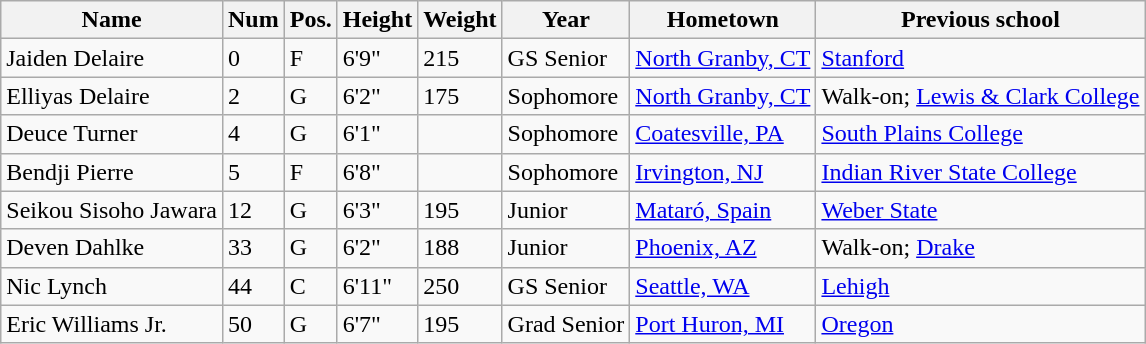<table class="wikitable sortable" border="1">
<tr>
<th>Name</th>
<th>Num</th>
<th>Pos.</th>
<th>Height</th>
<th>Weight</th>
<th>Year</th>
<th>Hometown</th>
<th class="unsortable">Previous school</th>
</tr>
<tr>
<td>Jaiden Delaire</td>
<td>0</td>
<td>F</td>
<td>6'9"</td>
<td>215</td>
<td>GS Senior</td>
<td><a href='#'>North Granby, CT</a></td>
<td><a href='#'>Stanford</a></td>
</tr>
<tr>
<td>Elliyas Delaire</td>
<td>2</td>
<td>G</td>
<td>6'2"</td>
<td>175</td>
<td>Sophomore</td>
<td><a href='#'>North Granby, CT</a></td>
<td>Walk-on; <a href='#'>Lewis & Clark College</a></td>
</tr>
<tr>
<td>Deuce Turner</td>
<td>4</td>
<td>G</td>
<td>6'1"</td>
<td></td>
<td>Sophomore</td>
<td><a href='#'>Coatesville, PA</a></td>
<td><a href='#'>South Plains College</a></td>
</tr>
<tr>
<td>Bendji Pierre</td>
<td>5</td>
<td>F</td>
<td>6'8"</td>
<td></td>
<td>Sophomore</td>
<td><a href='#'>Irvington, NJ</a></td>
<td><a href='#'>Indian River State College</a></td>
</tr>
<tr>
<td>Seikou Sisoho Jawara</td>
<td>12</td>
<td>G</td>
<td>6'3"</td>
<td>195</td>
<td>Junior</td>
<td><a href='#'>Mataró, Spain</a></td>
<td><a href='#'>Weber State</a></td>
</tr>
<tr>
<td>Deven Dahlke</td>
<td>33</td>
<td>G</td>
<td>6'2"</td>
<td>188</td>
<td>Junior</td>
<td><a href='#'>Phoenix, AZ</a></td>
<td>Walk-on; <a href='#'>Drake</a></td>
</tr>
<tr>
<td>Nic Lynch</td>
<td>44</td>
<td>C</td>
<td>6'11"</td>
<td>250</td>
<td>GS Senior</td>
<td><a href='#'>Seattle, WA</a></td>
<td><a href='#'>Lehigh</a></td>
</tr>
<tr>
<td>Eric Williams Jr.</td>
<td>50</td>
<td>G</td>
<td>6'7"</td>
<td>195</td>
<td>Grad Senior</td>
<td><a href='#'>Port Huron, MI</a></td>
<td><a href='#'>Oregon</a></td>
</tr>
</table>
